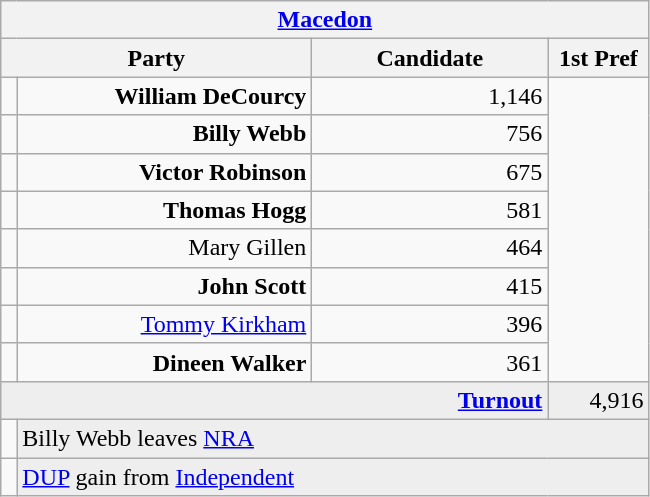<table class="wikitable">
<tr>
<th colspan="4" align="center"><a href='#'>Macedon</a></th>
</tr>
<tr>
<th colspan="2" align="center" width=200>Party</th>
<th width=150>Candidate</th>
<th width=60>1st Pref</th>
</tr>
<tr>
<td></td>
<td align="right"><strong>William DeCourcy</strong></td>
<td align="right">1,146</td>
</tr>
<tr>
<td></td>
<td align="right"><strong>Billy Webb</strong></td>
<td align="right">756</td>
</tr>
<tr>
<td></td>
<td align="right"><strong>Victor Robinson</strong></td>
<td align="right">675</td>
</tr>
<tr>
<td></td>
<td align="right"><strong>Thomas Hogg</strong></td>
<td align="right">581</td>
</tr>
<tr>
<td></td>
<td align="right">Mary Gillen</td>
<td align="right">464</td>
</tr>
<tr>
<td></td>
<td align="right"><strong>John Scott</strong></td>
<td align="right">415</td>
</tr>
<tr>
<td></td>
<td align="right"><a href='#'>Tommy Kirkham</a></td>
<td align="right">396</td>
</tr>
<tr>
<td></td>
<td align="right"><strong>Dineen Walker</strong></td>
<td align="right">361</td>
</tr>
<tr bgcolor="EEEEEE">
<td colspan=3 align="right"><strong><a href='#'>Turnout</a></strong></td>
<td align="right">4,916</td>
</tr>
<tr>
<td bgcolor=></td>
<td colspan=3 bgcolor="EEEEEE">Billy Webb leaves <a href='#'>NRA</a></td>
</tr>
<tr>
<td bgcolor=></td>
<td colspan=3 bgcolor="EEEEEE"><a href='#'>DUP</a> gain from <a href='#'>Independent</a></td>
</tr>
</table>
